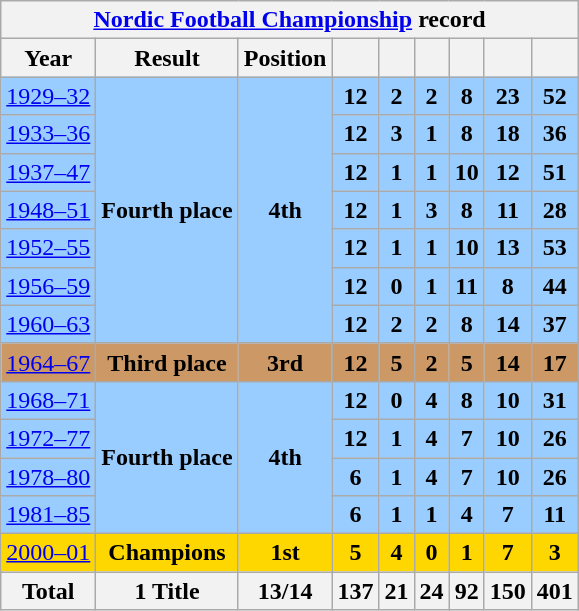<table class="wikitable" style="text-align: center;">
<tr>
<th colspan=9><a href='#'>Nordic Football Championship</a> record</th>
</tr>
<tr>
<th>Year</th>
<th>Result</th>
<th>Position</th>
<th></th>
<th></th>
<th></th>
<th></th>
<th></th>
<th></th>
</tr>
<tr style="background:#9acdff;">
<td><a href='#'>1929–32</a></td>
<td rowspan=7><strong>Fourth place</strong></td>
<td rowspan=7><strong>4th</strong></td>
<td><strong>12</strong></td>
<td><strong>2</strong></td>
<td><strong>2</strong></td>
<td><strong>8</strong></td>
<td><strong>23</strong></td>
<td><strong>52</strong></td>
</tr>
<tr style="background:#9acdff;">
<td><a href='#'>1933–36</a></td>
<td><strong>12</strong></td>
<td><strong>3</strong></td>
<td><strong>1</strong></td>
<td><strong>8</strong></td>
<td><strong>18</strong></td>
<td><strong>36</strong></td>
</tr>
<tr style="background:#9acdff;">
<td><a href='#'>1937–47</a></td>
<td><strong>12</strong></td>
<td><strong>1</strong></td>
<td><strong>1</strong></td>
<td><strong>10</strong></td>
<td><strong>12</strong></td>
<td><strong>51</strong></td>
</tr>
<tr style="background:#9acdff;">
<td><a href='#'>1948–51</a></td>
<td><strong>12</strong></td>
<td><strong>1</strong></td>
<td><strong>3</strong></td>
<td><strong>8</strong></td>
<td><strong>11</strong></td>
<td><strong>28</strong></td>
</tr>
<tr style="background:#9acdff;">
<td><a href='#'>1952–55</a></td>
<td><strong>12</strong></td>
<td><strong>1</strong></td>
<td><strong>1</strong></td>
<td><strong>10</strong></td>
<td><strong>13</strong></td>
<td><strong>53</strong></td>
</tr>
<tr style="background:#9acdff;">
<td><a href='#'>1956–59</a></td>
<td><strong>12</strong></td>
<td><strong>0</strong></td>
<td><strong>1</strong></td>
<td><strong>11</strong></td>
<td><strong>8</strong></td>
<td><strong>44</strong></td>
</tr>
<tr style="background:#9acdff;">
<td><a href='#'>1960–63</a></td>
<td><strong>12</strong></td>
<td><strong>2</strong></td>
<td><strong>2</strong></td>
<td><strong>8</strong></td>
<td><strong>14</strong></td>
<td><strong>37</strong></td>
</tr>
<tr style="background:#c96;">
<td><a href='#'>1964–67</a></td>
<td><strong>Third place</strong></td>
<td><strong>3rd</strong></td>
<td><strong>12</strong></td>
<td><strong>5</strong></td>
<td><strong>2</strong></td>
<td><strong>5</strong></td>
<td><strong>14</strong></td>
<td><strong>17</strong></td>
</tr>
<tr style="background:#9acdff;">
<td><a href='#'>1968–71</a></td>
<td rowspan=4><strong>Fourth place</strong></td>
<td rowspan=4><strong>4th</strong></td>
<td><strong>12</strong></td>
<td><strong>0</strong></td>
<td><strong>4</strong></td>
<td><strong>8</strong></td>
<td><strong>10</strong></td>
<td><strong>31</strong></td>
</tr>
<tr style="background:#9acdff;">
<td><a href='#'>1972–77</a></td>
<td><strong>12</strong></td>
<td><strong>1</strong></td>
<td><strong>4</strong></td>
<td><strong>7</strong></td>
<td><strong>10</strong></td>
<td><strong>26</strong></td>
</tr>
<tr style="background:#9acdff;">
<td><a href='#'>1978–80</a></td>
<td><strong>6</strong></td>
<td><strong>1</strong></td>
<td><strong>4</strong></td>
<td><strong>7</strong></td>
<td><strong>10</strong></td>
<td><strong>26</strong></td>
</tr>
<tr style="background:#9acdff;">
<td><a href='#'>1981–85</a></td>
<td><strong>6</strong></td>
<td><strong>1</strong></td>
<td><strong>1</strong></td>
<td><strong>4</strong></td>
<td><strong>7</strong></td>
<td><strong>11</strong></td>
</tr>
<tr style="background:gold;">
<td><a href='#'>2000–01</a></td>
<td><strong>Champions</strong></td>
<td><strong>1st</strong></td>
<td><strong>5</strong></td>
<td><strong>4</strong></td>
<td><strong>0</strong></td>
<td><strong>1</strong></td>
<td><strong>7</strong></td>
<td><strong>3</strong></td>
</tr>
<tr>
<th>Total</th>
<th>1 Title</th>
<th>13/14</th>
<th>137</th>
<th>21</th>
<th>24</th>
<th>92</th>
<th>150</th>
<th>401</th>
</tr>
</table>
